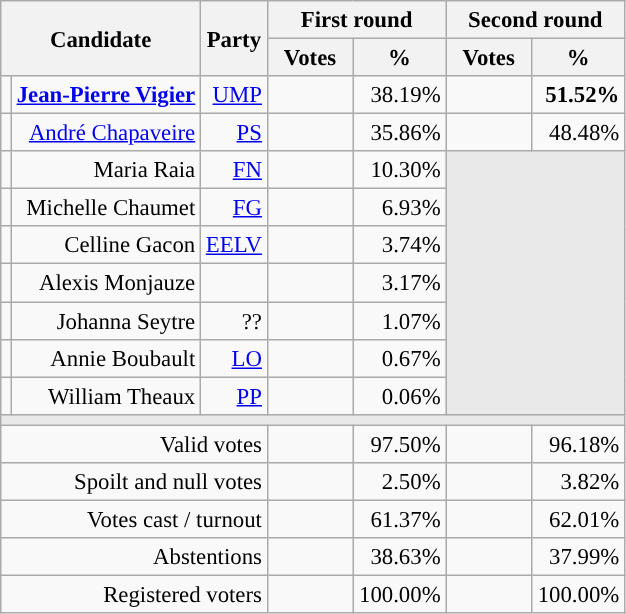<table class="wikitable" style="text-align:right;font-size:95%;">
<tr>
<th rowspan=2 colspan=2>Candidate</th>
<th rowspan=2 colspan=1>Party</th>
<th colspan=2>First round</th>
<th colspan=2>Second round</th>
</tr>
<tr>
<th style="width:50px;">Votes</th>
<th style="width:55px;">%</th>
<th style="width:50px;">Votes</th>
<th style="width:55px;">%</th>
</tr>
<tr>
<td style="color:inherit;background-color:"></td>
<td><strong><a href='#'>Jean-Pierre Vigier</a></strong></td>
<td><a href='#'>UMP</a></td>
<td></td>
<td>38.19%</td>
<td><strong></strong></td>
<td><strong>51.52%</strong></td>
</tr>
<tr>
<td style="color:inherit;background-color:"></td>
<td><a href='#'>André Chapaveire</a></td>
<td><a href='#'>PS</a></td>
<td></td>
<td>35.86%</td>
<td></td>
<td>48.48%</td>
</tr>
<tr>
<td style="color:inherit;background-color:"></td>
<td>Maria Raia</td>
<td><a href='#'>FN</a></td>
<td></td>
<td>10.30%</td>
<td colspan=7 rowspan=7 style="background-color:#E9E9E9;"></td>
</tr>
<tr>
<td style="color:inherit;background-color:"></td>
<td>Michelle Chaumet</td>
<td><a href='#'>FG</a></td>
<td></td>
<td>6.93%</td>
</tr>
<tr>
<td style="color:inherit;background-color:"></td>
<td>Celline Gacon</td>
<td><a href='#'>EELV</a></td>
<td></td>
<td>3.74%</td>
</tr>
<tr>
<td style="background-color:;"></td>
<td>Alexis Monjauze</td>
<td></td>
<td></td>
<td>3.17%</td>
</tr>
<tr>
<td style="background-color:;"></td>
<td>Johanna Seytre</td>
<td>??</td>
<td></td>
<td>1.07%</td>
</tr>
<tr>
<td style="color:inherit;background-color:"></td>
<td>Annie Boubault</td>
<td><a href='#'>LO</a></td>
<td></td>
<td>0.67%</td>
</tr>
<tr>
<td style="color:inherit;background-color:"></td>
<td>William Theaux</td>
<td><a href='#'>PP</a></td>
<td></td>
<td>0.06%</td>
</tr>
<tr>
<td colspan=7 style="background-color:#E9E9E9;"></td>
</tr>
<tr>
<td colspan=3>Valid votes</td>
<td></td>
<td>97.50%</td>
<td></td>
<td>96.18%</td>
</tr>
<tr>
<td colspan=3>Spoilt and null votes</td>
<td></td>
<td>2.50%</td>
<td></td>
<td>3.82%</td>
</tr>
<tr>
<td colspan=3>Votes cast / turnout</td>
<td></td>
<td>61.37%</td>
<td></td>
<td>62.01%</td>
</tr>
<tr>
<td colspan=3>Abstentions</td>
<td></td>
<td>38.63%</td>
<td></td>
<td>37.99%</td>
</tr>
<tr>
<td colspan=3>Registered voters</td>
<td></td>
<td>100.00%</td>
<td></td>
<td>100.00%</td>
</tr>
</table>
